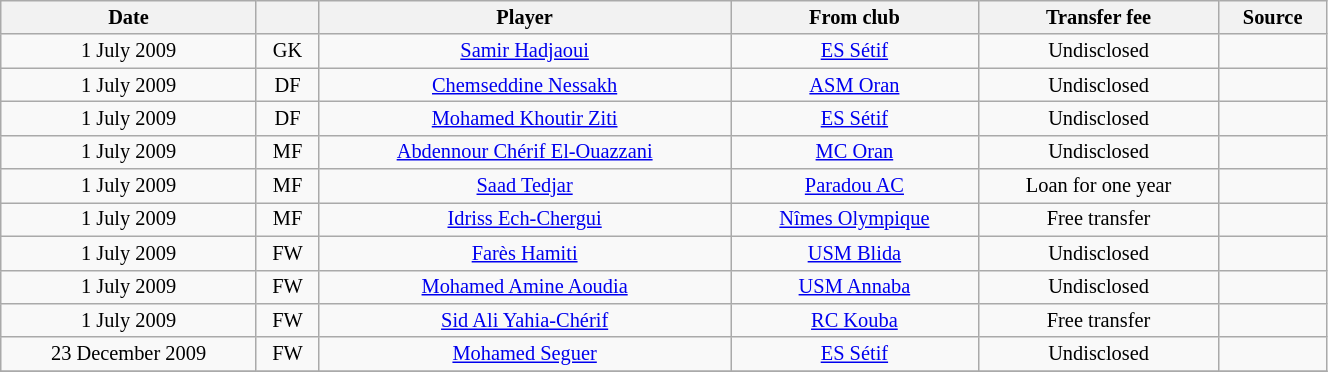<table class="wikitable sortable" style="width:70%; text-align:center; font-size:85%; text-align:centre;">
<tr>
<th>Date</th>
<th></th>
<th>Player</th>
<th>From club</th>
<th>Transfer fee</th>
<th>Source</th>
</tr>
<tr>
<td>1 July 2009</td>
<td>GK</td>
<td> <a href='#'>Samir Hadjaoui</a></td>
<td><a href='#'>ES Sétif</a></td>
<td>Undisclosed</td>
<td></td>
</tr>
<tr>
<td>1 July 2009</td>
<td>DF</td>
<td> <a href='#'>Chemseddine Nessakh</a></td>
<td><a href='#'>ASM Oran</a></td>
<td>Undisclosed</td>
<td></td>
</tr>
<tr>
<td>1 July 2009</td>
<td>DF</td>
<td> <a href='#'>Mohamed Khoutir Ziti</a></td>
<td><a href='#'>ES Sétif</a></td>
<td>Undisclosed</td>
<td></td>
</tr>
<tr>
<td>1 July 2009</td>
<td>MF</td>
<td> <a href='#'>Abdennour Chérif El-Ouazzani</a></td>
<td><a href='#'>MC Oran</a></td>
<td>Undisclosed</td>
<td></td>
</tr>
<tr>
<td>1 July 2009</td>
<td>MF</td>
<td> <a href='#'>Saad Tedjar</a></td>
<td><a href='#'>Paradou AC</a></td>
<td>Loan for one year</td>
<td></td>
</tr>
<tr>
<td>1 July 2009</td>
<td>MF</td>
<td> <a href='#'>Idriss Ech-Chergui</a></td>
<td> <a href='#'>Nîmes Olympique</a></td>
<td>Free transfer</td>
<td></td>
</tr>
<tr>
<td>1 July 2009</td>
<td>FW</td>
<td> <a href='#'>Farès Hamiti</a></td>
<td><a href='#'>USM Blida</a></td>
<td>Undisclosed</td>
<td></td>
</tr>
<tr>
<td>1 July 2009</td>
<td>FW</td>
<td> <a href='#'>Mohamed Amine Aoudia</a></td>
<td><a href='#'>USM Annaba</a></td>
<td>Undisclosed</td>
<td></td>
</tr>
<tr>
<td>1 July 2009</td>
<td>FW</td>
<td> <a href='#'>Sid Ali Yahia-Chérif</a></td>
<td><a href='#'>RC Kouba</a></td>
<td>Free transfer</td>
<td></td>
</tr>
<tr>
<td>23 December 2009</td>
<td>FW</td>
<td> <a href='#'>Mohamed Seguer</a></td>
<td><a href='#'>ES Sétif</a></td>
<td>Undisclosed</td>
<td></td>
</tr>
<tr>
</tr>
</table>
